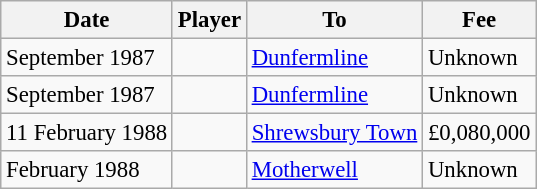<table class="wikitable sortable" style="font-size:95%">
<tr>
<th>Date</th>
<th>Player</th>
<th>To</th>
<th>Fee</th>
</tr>
<tr>
<td> September 1987</td>
<td> </td>
<td><a href='#'>Dunfermline</a></td>
<td>Unknown</td>
</tr>
<tr>
<td> September 1987</td>
<td> </td>
<td><a href='#'>Dunfermline</a></td>
<td>Unknown</td>
</tr>
<tr>
<td>11 February 1988</td>
<td> </td>
<td><a href='#'>Shrewsbury Town</a></td>
<td>£0,080,000</td>
</tr>
<tr>
<td> February 1988</td>
<td> </td>
<td><a href='#'>Motherwell</a></td>
<td>Unknown</td>
</tr>
</table>
